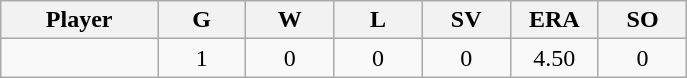<table class="wikitable sortable">
<tr>
<th bgcolor="#DDDDFF" width="16%">Player</th>
<th bgcolor="#DDDDFF" width="9%">G</th>
<th bgcolor="#DDDDFF" width="9%">W</th>
<th bgcolor="#DDDDFF" width="9%">L</th>
<th bgcolor="#DDDDFF" width="9%">SV</th>
<th bgcolor="#DDDDFF" width="9%">ERA</th>
<th bgcolor="#DDDDFF" width="9%">SO</th>
</tr>
<tr align="center">
<td></td>
<td>1</td>
<td>0</td>
<td>0</td>
<td>0</td>
<td>4.50</td>
<td>0</td>
</tr>
</table>
